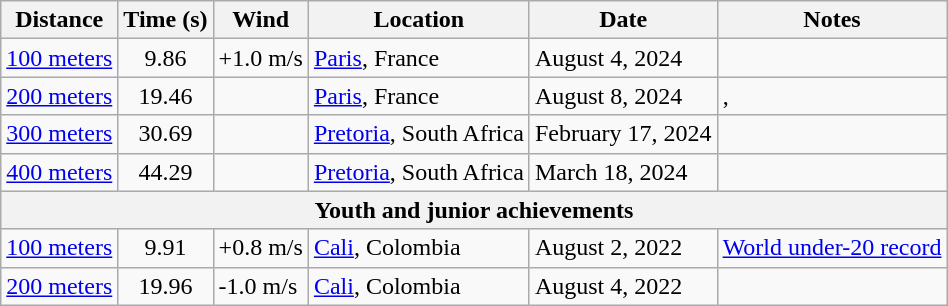<table class="wikitable">
<tr>
<th>Distance</th>
<th>Time (s)</th>
<th>Wind</th>
<th>Location</th>
<th>Date</th>
<th>Notes</th>
</tr>
<tr>
<td><a href='#'>100 meters</a></td>
<td style="text-align:center;">9.86</td>
<td>+1.0 m/s</td>
<td><a href='#'>Paris</a>, France</td>
<td>August 4, 2024</td>
<td><strong></strong></td>
</tr>
<tr>
<td><a href='#'>200 meters</a></td>
<td style="text-align:center;">19.46</td>
<td></td>
<td><a href='#'>Paris</a>, France</td>
<td>August 8, 2024</td>
<td><strong></strong>, <strong></strong></td>
</tr>
<tr>
<td><a href='#'>300 meters</a></td>
<td style="text-align:center;">30.69</td>
<td></td>
<td><a href='#'>Pretoria</a>, South Africa</td>
<td>February 17, 2024</td>
<td><strong></strong></td>
</tr>
<tr>
<td><a href='#'>400 meters</a></td>
<td style="text-align:center;">44.29</td>
<td></td>
<td><a href='#'>Pretoria</a>, South Africa</td>
<td>March 18, 2024</td>
<td></td>
</tr>
<tr>
<th colspan=6>Youth and junior achievements</th>
</tr>
<tr>
<td><a href='#'>100 meters</a></td>
<td style="text-align:center;">9.91</td>
<td>+0.8 m/s</td>
<td><a href='#'>Cali</a>, Colombia</td>
<td>August 2, 2022</td>
<td><a href='#'>World under-20 record</a></td>
</tr>
<tr>
<td><a href='#'>200 meters</a></td>
<td style="text-align:center;">19.96</td>
<td>-1.0 m/s</td>
<td><a href='#'>Cali</a>, Colombia</td>
<td>August 4, 2022</td>
<td><strong></strong></td>
</tr>
</table>
